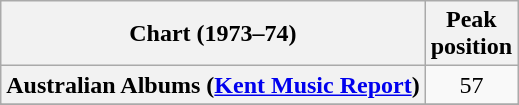<table class="wikitable sortable plainrowheaders" style="text-align:center">
<tr>
<th scope="col">Chart (1973–74)</th>
<th scope="col">Peak<br>position</th>
</tr>
<tr>
<th scope="row">Australian Albums (<a href='#'>Kent Music Report</a>)</th>
<td style="text-align:center">57</td>
</tr>
<tr>
</tr>
<tr>
</tr>
<tr>
</tr>
</table>
